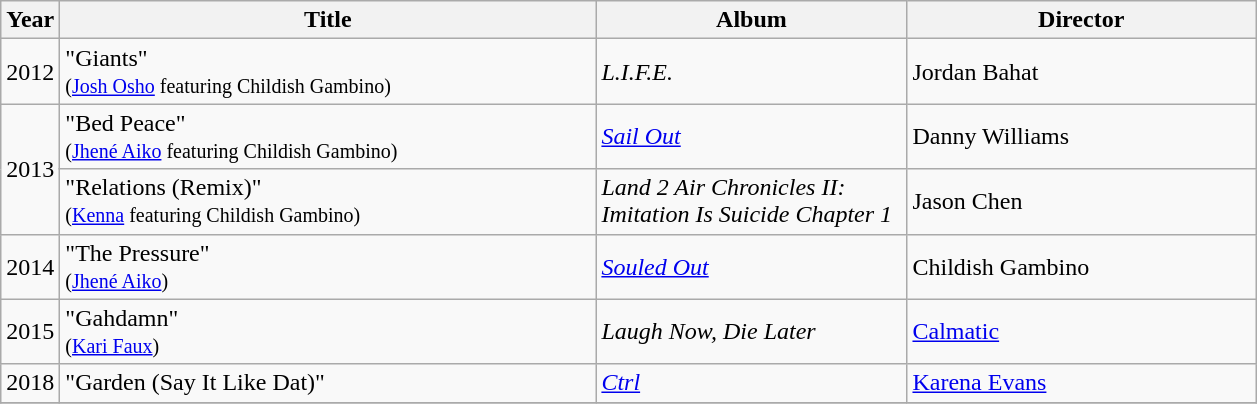<table class="wikitable">
<tr>
<th width=10>Year</th>
<th width=350>Title</th>
<th width=200>Album</th>
<th width=225>Director</th>
</tr>
<tr>
<td>2012</td>
<td>"Giants"<br><small>(<a href='#'>Josh Osho</a> featuring Childish Gambino)</small></td>
<td><em>L.I.F.E.</em></td>
<td>Jordan Bahat</td>
</tr>
<tr>
<td rowspan="2">2013</td>
<td>"Bed Peace"<br><small>(<a href='#'>Jhené Aiko</a> featuring Childish Gambino)</small></td>
<td><em><a href='#'>Sail Out</a></em></td>
<td>Danny Williams</td>
</tr>
<tr>
<td>"Relations (Remix)"<br><small>(<a href='#'>Kenna</a> featuring Childish Gambino)</small></td>
<td><em>Land 2 Air Chronicles II: Imitation Is Suicide Chapter 1</em></td>
<td>Jason Chen</td>
</tr>
<tr>
<td>2014</td>
<td>"The Pressure"<br><small>(<a href='#'>Jhené Aiko</a>)</small></td>
<td><em><a href='#'>Souled Out</a></em></td>
<td>Childish Gambino</td>
</tr>
<tr>
<td>2015</td>
<td>"Gahdamn"<br><small>(<a href='#'>Kari Faux</a>)</small></td>
<td><em>Laugh Now, Die Later</em></td>
<td><a href='#'>Calmatic</a></td>
</tr>
<tr>
<td>2018</td>
<td>"Garden (Say It Like Dat)" </td>
<td><em><a href='#'>Ctrl</a></em></td>
<td><a href='#'>Karena Evans</a></td>
</tr>
<tr>
</tr>
</table>
